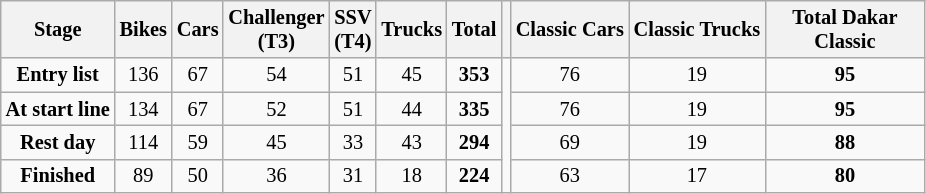<table class="wikitable" style="font-size:85%; text-align:center;">
<tr>
<th>Stage</th>
<th>Bikes</th>
<th>Cars</th>
<th>Challenger<br>(T3)</th>
<th>SSV<br>(T4)</th>
<th>Trucks</th>
<th>Total</th>
<th></th>
<th>Classic Cars</th>
<th>Classic Trucks</th>
<th>Total Dakar Classic</th>
</tr>
<tr>
<td><strong>Entry list</strong></td>
<td>136</td>
<td>67</td>
<td>54</td>
<td>51</td>
<td>45</td>
<td><strong>353</strong></td>
<td rowspan="4"></td>
<td>76</td>
<td>19</td>
<td style="width:100px"><strong>95</strong></td>
</tr>
<tr>
<td><strong>At start line</strong></td>
<td>134</td>
<td>67</td>
<td>52</td>
<td>51</td>
<td>44</td>
<td><strong>335</strong></td>
<td>76</td>
<td>19</td>
<td style="width:100px"><strong>95</strong></td>
</tr>
<tr>
<td><strong>Rest day</strong></td>
<td>114</td>
<td>59</td>
<td>45</td>
<td>33</td>
<td>43</td>
<td><strong>294</strong></td>
<td>69</td>
<td>19</td>
<td style="width:100px"><strong>88</strong></td>
</tr>
<tr>
<td><strong>Finished</strong></td>
<td>89</td>
<td>50</td>
<td>36</td>
<td>31</td>
<td>18</td>
<td><strong>224</strong></td>
<td>63</td>
<td>17</td>
<td style="width:100px"><strong>80</strong></td>
</tr>
</table>
